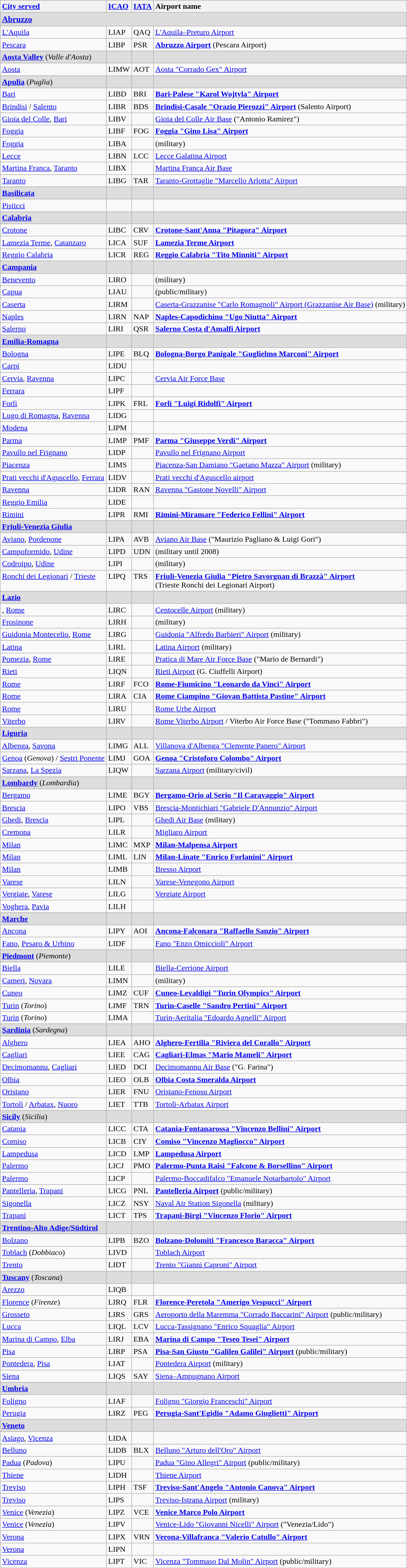<table class="wikitable sortable">
<tr valign="baseline">
<th style="text-align:left;"><a href='#'>City served</a></th>
<th style="text-align:left;"><a href='#'>ICAO</a></th>
<th style="text-align:left;"><a href='#'>IATA</a></th>
<th style="text-align:left;">Airport name</th>
</tr>
<tr class="sortbottom">
<th colspan="4" style="text-align:left; background:#DDDDDD; font-size:105%;"><a href='#'>Abruzzo</a></th>
</tr>
<tr valign="top">
<td><a href='#'>L'Aquila</a></td>
<td>LIAP</td>
<td>QAQ</td>
<td><a href='#'>L'Aquila–Preturo Airport</a></td>
</tr>
<tr valign="top">
<td><a href='#'>Pescara</a></td>
<td>LIBP</td>
<td>PSR</td>
<td><strong><a href='#'>Abruzzo Airport</a></strong> (Pescara Airport)</td>
</tr>
<tr style="background-color:#DDDDDD;">
<td> <strong><a href='#'>Aosta Valley</a></strong> (<em>Valle d'Aosta</em>)</td>
<td></td>
<td></td>
<td></td>
</tr>
<tr valign="top">
<td><a href='#'>Aosta</a></td>
<td>LIMW</td>
<td>AOT</td>
<td><a href='#'>Aosta "Corrado Gex" Airport</a></td>
</tr>
<tr style="background-color:#DDDDDD;">
<td> <strong><a href='#'>Apulia</a></strong> (<em>Puglia</em>)</td>
<td></td>
<td></td>
<td></td>
</tr>
<tr valign="top">
<td><a href='#'>Bari</a></td>
<td>LIBD</td>
<td>BRI</td>
<td><strong><a href='#'>Bari-Palese "Karol Wojtyla" Airport</a></strong></td>
</tr>
<tr valign="top">
<td><a href='#'>Brindisi</a> / <a href='#'>Salento</a></td>
<td>LIBR</td>
<td>BDS</td>
<td><strong><a href='#'>Brindisi-Casale "Orazio Pierozzi" Airport</a></strong> (Salento Airport)</td>
</tr>
<tr valign="top">
<td><a href='#'>Gioia del Colle</a>, <a href='#'>Bari</a></td>
<td>LIBV</td>
<td></td>
<td><a href='#'>Gioia del Colle Air Base</a> ("Antonio Ramirez")</td>
</tr>
<tr valign="top">
<td><a href='#'>Foggia</a></td>
<td>LIBF</td>
<td>FOG</td>
<td><strong><a href='#'>Foggia "Gino Lisa" Airport</a></strong></td>
</tr>
<tr valign="top">
<td><a href='#'>Foggia</a></td>
<td>LIBA</td>
<td></td>
<td> (military)</td>
</tr>
<tr valign="top">
<td><a href='#'>Lecce</a></td>
<td>LIBN</td>
<td>LCC</td>
<td><a href='#'>Lecce Galatina Airport</a></td>
</tr>
<tr valign="top">
<td><a href='#'>Martina Franca</a>, <a href='#'>Taranto</a></td>
<td>LIBX</td>
<td></td>
<td><a href='#'>Martina Franca Air Base</a></td>
</tr>
<tr valign="top">
<td><a href='#'>Taranto</a></td>
<td>LIBG</td>
<td>TAR</td>
<td><a href='#'>Taranto-Grottaglie "Marcello Arlotta" Airport</a></td>
</tr>
<tr style="background-color:#DDDDDD;">
<td> <strong><a href='#'>Basilicata</a></strong></td>
<td></td>
<td></td>
<td></td>
</tr>
<tr valign="top">
<td><a href='#'>Pisticci</a></td>
<td></td>
<td></td>
<td></td>
</tr>
<tr style="background-color:#DDDDDD;">
<td> <strong><a href='#'>Calabria</a></strong></td>
<td></td>
<td></td>
<td></td>
</tr>
<tr valign="top">
<td><a href='#'>Crotone</a></td>
<td>LIBC</td>
<td>CRV</td>
<td><strong><a href='#'>Crotone-Sant'Anna "Pitagora" Airport</a></strong></td>
</tr>
<tr valign="top">
<td><a href='#'>Lamezia Terme</a>, <a href='#'>Catanzaro</a></td>
<td>LICA</td>
<td>SUF</td>
<td><strong><a href='#'>Lamezia Terme Airport</a></strong></td>
</tr>
<tr valign="top">
<td><a href='#'>Reggio Calabria</a></td>
<td>LICR</td>
<td>REG</td>
<td><strong><a href='#'>Reggio Calabria "Tito Minniti" Airport</a></strong></td>
</tr>
<tr style="background-color:#DDDDDD;">
<td> <strong><a href='#'>Campania</a></strong></td>
<td></td>
<td></td>
<td></td>
</tr>
<tr valign="top">
<td><a href='#'>Benevento</a></td>
<td>LIRO</td>
<td></td>
<td> (military)</td>
</tr>
<tr valign="top">
<td><a href='#'>Capua</a></td>
<td>LIAU</td>
<td></td>
<td> (public/military)</td>
</tr>
<tr valign="top">
<td><a href='#'>Caserta</a></td>
<td>LIRM</td>
<td></td>
<td><a href='#'>Caserta-Grazzanise "Carlo Romagnoli" Airport (Grazzanise Air Base)</a> (military)</td>
</tr>
<tr valign="top">
<td><a href='#'>Naples</a></td>
<td>LIRN</td>
<td>NAP</td>
<td><strong><a href='#'>Naples-Capodichino "Ugo Niutta" Airport</a></strong></td>
</tr>
<tr valign="top">
<td><a href='#'>Salerno</a></td>
<td>LIRI</td>
<td>QSR</td>
<td><strong><a href='#'>Salerno Costa d'Amalfi Airport</a></strong></td>
</tr>
<tr style="background-color:#DDDDDD;">
<td> <strong><a href='#'>Emilia-Romagna</a></strong></td>
<td></td>
<td></td>
<td></td>
</tr>
<tr valign="top">
<td><a href='#'>Bologna</a></td>
<td>LIPE</td>
<td>BLQ</td>
<td><strong><a href='#'>Bologna-Borgo Panigale "Guglielmo Marconi" Airport</a></strong></td>
</tr>
<tr valign="top">
<td><a href='#'>Carpi</a></td>
<td>LIDU</td>
<td></td>
<td></td>
</tr>
<tr valign="top">
<td><a href='#'>Cervia</a>, <a href='#'>Ravenna</a></td>
<td>LIPC</td>
<td></td>
<td><a href='#'>Cervia Air Force Base</a></td>
</tr>
<tr valign="top">
<td><a href='#'>Ferrara</a></td>
<td>LIPF</td>
<td></td>
<td></td>
</tr>
<tr valign="top">
<td><a href='#'>Forlì</a></td>
<td>LIPK</td>
<td>FRL</td>
<td><strong><a href='#'>Forlì "Luigi Ridolfi" Airport</a></strong></td>
</tr>
<tr valign="top">
<td><a href='#'>Lugo di Romagna</a>, <a href='#'>Ravenna</a></td>
<td>LIDG</td>
<td></td>
<td></td>
</tr>
<tr valign="top">
<td><a href='#'>Modena</a></td>
<td>LIPM</td>
<td></td>
<td></td>
</tr>
<tr valign="top">
<td><a href='#'>Parma</a></td>
<td>LIMP</td>
<td>PMF</td>
<td><strong><a href='#'>Parma "Giuseppe Verdi" Airport</a></strong></td>
</tr>
<tr>
<td><a href='#'>Pavullo nel Frignano</a></td>
<td>LIDP</td>
<td></td>
<td><a href='#'>Pavullo nel Frignano Airport</a></td>
</tr>
<tr valign="top">
<td><a href='#'>Piacenza</a></td>
<td>LIMS</td>
<td></td>
<td><a href='#'>Piacenza-San Damiano "Gaetano Mazza" Airport</a> (military)</td>
</tr>
<tr valign="top">
<td><a href='#'>Prati vecchi d'Aguscello</a>, <a href='#'>Ferrara</a></td>
<td>LIDV</td>
<td></td>
<td><a href='#'>Prati vecchi d'Aguscello airport</a></td>
</tr>
<tr valign="top">
<td><a href='#'>Ravenna</a></td>
<td>LIDR</td>
<td>RAN</td>
<td><a href='#'>Ravenna "Gastone Novelli" Airport</a></td>
</tr>
<tr valign="top">
<td><a href='#'>Reggio Emilia</a></td>
<td>LIDE</td>
<td></td>
<td></td>
</tr>
<tr valign="top">
<td><a href='#'>Rimini</a></td>
<td>LIPR</td>
<td>RMI</td>
<td><strong><a href='#'>Rimini-Miramare "Federico Fellini" Airport</a></strong></td>
</tr>
<tr style="background-color:#DDDDDD;">
<td> <strong><a href='#'>Friuli-Venezia Giulia</a></strong></td>
<td></td>
<td></td>
<td></td>
</tr>
<tr valign="top">
<td><a href='#'>Aviano</a>, <a href='#'>Pordenone</a></td>
<td>LIPA</td>
<td>AVB</td>
<td><a href='#'>Aviano Air Base</a> ("Maurizio Pagliano & Luigi Gori")</td>
</tr>
<tr valign="top">
<td><a href='#'>Campoformido</a>, <a href='#'>Udine</a></td>
<td>LIPD</td>
<td>UDN</td>
<td> (military until 2008)</td>
</tr>
<tr valign="top">
<td><a href='#'>Codroipo</a>, <a href='#'>Udine</a></td>
<td>LIPI</td>
<td></td>
<td> (military)</td>
</tr>
<tr valign="top">
<td><a href='#'>Ronchi dei Legionari</a> / <a href='#'>Trieste</a></td>
<td>LIPQ</td>
<td>TRS</td>
<td><strong><a href='#'>Friuli-Venezia Giulia "Pietro Savorgnan di Brazzà" Airport</a></strong><br>(Trieste Ronchi dei Legionari Airport)</td>
</tr>
<tr style="background-color:#DDDDDD;">
<td> <strong><a href='#'>Lazio</a></strong></td>
<td></td>
<td></td>
<td></td>
</tr>
<tr valign="top">
<td>, <a href='#'>Rome</a></td>
<td>LIRC</td>
<td></td>
<td><a href='#'>Centocelle Airport</a> (military)</td>
</tr>
<tr valign="top">
<td><a href='#'>Frosinone</a></td>
<td>LIRH</td>
<td></td>
<td> (military)</td>
</tr>
<tr valign="top">
<td><a href='#'>Guidonia Montecelio</a>, <a href='#'>Rome</a></td>
<td>LIRG</td>
<td></td>
<td><a href='#'>Guidonia "Alfredo Barbieri" Airport</a> (military)</td>
</tr>
<tr valign="top">
<td><a href='#'>Latina</a></td>
<td>LIRL</td>
<td></td>
<td><a href='#'>Latina Airport</a> (military)</td>
</tr>
<tr valign="top">
<td><a href='#'>Pomezia</a>, <a href='#'>Rome</a></td>
<td>LIRE</td>
<td></td>
<td><a href='#'>Pratica di Mare Air Force Base</a> ("Mario de Bernardi")</td>
</tr>
<tr valign="top">
<td><a href='#'>Rieti</a></td>
<td>LIQN</td>
<td></td>
<td><a href='#'>Rieti Airport</a> (G. Ciuffelli Airport)</td>
</tr>
<tr valign="top">
<td><a href='#'>Rome</a></td>
<td>LIRF</td>
<td>FCO</td>
<td><strong><a href='#'>Rome-Fiumicino "Leonardo da Vinci" Airport</a></strong></td>
</tr>
<tr valign="top">
<td><a href='#'>Rome</a></td>
<td>LIRA</td>
<td>CIA</td>
<td><strong><a href='#'>Rome Ciampino "Giovan Battista Pastine" Airport</a></strong></td>
</tr>
<tr valign="top">
<td><a href='#'>Rome</a></td>
<td>LIRU</td>
<td></td>
<td><a href='#'>Rome Urbe Airport</a></td>
</tr>
<tr valign="top">
<td><a href='#'>Viterbo</a></td>
<td>LIRV</td>
<td></td>
<td><a href='#'>Rome Viterbo Airport</a> / Viterbo Air Force Base ("Tommaso Fabbri")</td>
</tr>
<tr style="background-color:#DDDDDD;">
<td> <strong><a href='#'>Liguria</a></strong></td>
<td></td>
<td></td>
<td></td>
</tr>
<tr valign="top">
<td><a href='#'>Albenga</a>, <a href='#'>Savona</a></td>
<td>LIMG</td>
<td>ALL</td>
<td><a href='#'>Villanova d'Albenga "Clemente Panero" Airport</a></td>
</tr>
<tr valign="top">
<td><a href='#'>Genoa</a> (<em>Genova</em>) / <a href='#'>Sestri Ponente</a></td>
<td>LIMJ</td>
<td>GOA</td>
<td><strong><a href='#'>Genoa "Cristoforo Colombo" Airport</a></strong></td>
</tr>
<tr valign="top">
<td><a href='#'>Sarzana</a>, <a href='#'>La Spezia</a></td>
<td>LIQW</td>
<td></td>
<td><a href='#'>Sarzana Airport</a> (military/civil)</td>
</tr>
<tr style="background-color:#DDDDDD;">
<td> <strong><a href='#'>Lombardy</a></strong> (<em>Lombardia</em>)</td>
<td></td>
<td></td>
<td></td>
</tr>
<tr valign="top">
<td><a href='#'>Bergamo</a></td>
<td>LIME</td>
<td>BGY</td>
<td><strong><a href='#'>Bergamo-Orio al Serio "Il Caravaggio" Airport</a></strong></td>
</tr>
<tr valign="top">
<td><a href='#'>Brescia</a></td>
<td>LIPO</td>
<td>VBS</td>
<td><a href='#'>Brescia-Montichiari "Gabriele D'Annunzio" Airport</a></td>
</tr>
<tr valign="top">
<td><a href='#'>Ghedi</a>, <a href='#'>Brescia</a></td>
<td>LIPL</td>
<td></td>
<td><a href='#'>Ghedi Air Base</a> (military)</td>
</tr>
<tr valign="top">
<td><a href='#'>Cremona</a></td>
<td>LILR</td>
<td></td>
<td><a href='#'>Migliaro Airport</a></td>
</tr>
<tr valign="top">
<td><a href='#'>Milan</a></td>
<td>LIMC</td>
<td>MXP</td>
<td><strong><a href='#'>Milan-Malpensa Airport</a></strong></td>
</tr>
<tr valign="top">
<td><a href='#'>Milan</a></td>
<td>LIML</td>
<td>LIN</td>
<td><strong><a href='#'>Milan-Linate "Enrico Forlanini" Airport</a></strong></td>
</tr>
<tr valign="top">
<td><a href='#'>Milan</a></td>
<td>LIMB</td>
<td></td>
<td><a href='#'>Bresso Airport</a></td>
</tr>
<tr valign="top">
<td><a href='#'>Varese</a></td>
<td>LILN</td>
<td></td>
<td><a href='#'>Varese-Venegono Airport</a></td>
</tr>
<tr valign="top">
<td><a href='#'>Vergiate</a>, <a href='#'>Varese</a></td>
<td>LILG</td>
<td></td>
<td><a href='#'>Vergiate Airport</a></td>
</tr>
<tr valign="top">
<td><a href='#'>Voghera</a>, <a href='#'>Pavia</a></td>
<td>LILH</td>
<td></td>
<td></td>
</tr>
<tr style="background-color:#DDDDDD;">
<td> <strong><a href='#'>Marche</a></strong></td>
<td></td>
<td></td>
<td></td>
</tr>
<tr valign="top">
<td><a href='#'>Ancona</a></td>
<td>LIPY</td>
<td>AOI</td>
<td><strong><a href='#'>Ancona-Falconara "Raffaello Sanzio" Airport</a></strong></td>
</tr>
<tr valign="top">
<td><a href='#'>Fano</a>, <a href='#'>Pesaro & Urbino</a></td>
<td>LIDF</td>
<td></td>
<td><a href='#'>Fano "Enzo Omiccioli" Airport</a></td>
</tr>
<tr style="background-color:#DDDDDD;">
<td> <strong><a href='#'>Piedmont</a></strong> (<em>Piemonte</em>)</td>
<td></td>
<td></td>
<td></td>
</tr>
<tr valign="top">
<td><a href='#'>Biella</a></td>
<td>LILE</td>
<td></td>
<td><a href='#'>Biella-Cerrione Airport</a></td>
</tr>
<tr valign="top">
<td><a href='#'>Cameri</a>, <a href='#'>Novara</a></td>
<td>LIMN</td>
<td></td>
<td> (military)</td>
</tr>
<tr valign="top">
<td><a href='#'>Cuneo</a></td>
<td>LIMZ</td>
<td>CUF</td>
<td><strong><a href='#'>Cuneo-Levaldigi "Turin Olympics" Airport</a></strong></td>
</tr>
<tr valign="top">
<td><a href='#'>Turin</a> (<em>Torino</em>)</td>
<td>LIMF</td>
<td>TRN</td>
<td><strong><a href='#'>Turin-Caselle "Sandro Pertini" Airport</a></strong></td>
</tr>
<tr valign="top">
<td><a href='#'>Turin</a> (<em>Torino</em>)</td>
<td>LIMA</td>
<td></td>
<td><a href='#'>Turin-Aeritalia "Edoardo Agnelli" Airport</a></td>
</tr>
<tr style="background-color:#DDDDDD;">
<td> <strong><a href='#'>Sardinia</a></strong> (<em>Sardegna</em>)</td>
<td></td>
<td></td>
<td></td>
</tr>
<tr valign="top">
<td><a href='#'>Alghero</a></td>
<td>LIEA</td>
<td>AHO</td>
<td><strong><a href='#'>Alghero-Fertilia "Riviera del Corallo" Airport</a></strong></td>
</tr>
<tr valign="top">
<td><a href='#'>Cagliari</a></td>
<td>LIEE</td>
<td>CAG</td>
<td><strong><a href='#'>Cagliari-Elmas "Mario Mameli" Airport</a></strong></td>
</tr>
<tr valign="top">
<td><a href='#'>Decimomannu</a>, <a href='#'>Cagliari</a></td>
<td>LIED</td>
<td>DCI</td>
<td><a href='#'>Decimomannu Air Base</a> ("G. Farina")</td>
</tr>
<tr valign="top">
<td><a href='#'>Olbia</a></td>
<td>LIEO</td>
<td>OLB</td>
<td><strong><a href='#'>Olbia Costa Smeralda Airport</a></strong></td>
</tr>
<tr valign="top">
<td><a href='#'>Oristano</a></td>
<td>LIER</td>
<td>FNU</td>
<td><a href='#'>Oristano-Fenosu Airport</a></td>
</tr>
<tr valign="top">
<td><a href='#'>Tortolì</a> / <a href='#'>Arbatax</a>, <a href='#'>Nuoro</a></td>
<td>LIET</td>
<td>TTB</td>
<td><a href='#'>Tortolì-Arbatax Airport</a></td>
</tr>
<tr style="background-color:#DDDDDD;">
<td> <strong><a href='#'>Sicily</a></strong> (<em>Sicilia</em>)</td>
<td></td>
<td></td>
<td></td>
</tr>
<tr valign="top">
<td><a href='#'>Catania</a></td>
<td>LICC</td>
<td>CTA</td>
<td><strong><a href='#'>Catania-Fontanarossa "Vincenzo Bellini" Airport</a></strong></td>
</tr>
<tr valign="top">
<td><a href='#'>Comiso</a></td>
<td>LICB</td>
<td>CIY</td>
<td><strong><a href='#'>Comiso "Vincenzo Magliocco" Airport</a></strong></td>
</tr>
<tr valign="top">
<td><a href='#'>Lampedusa</a></td>
<td>LICD</td>
<td>LMP</td>
<td><strong><a href='#'>Lampedusa Airport</a></strong></td>
</tr>
<tr valign="top">
<td><a href='#'>Palermo</a></td>
<td>LICJ</td>
<td>PMO</td>
<td><strong><a href='#'>Palermo-Punta Raisi "Falcone & Borsellino" Airport</a></strong></td>
</tr>
<tr valign="top">
<td><a href='#'>Palermo</a></td>
<td>LICP</td>
<td></td>
<td><a href='#'>Palermo-Boccadifalco "Emanuele Notarbartolo" Airport</a></td>
</tr>
<tr valign="top">
<td><a href='#'>Pantelleria</a>, <a href='#'>Trapani</a></td>
<td>LICG</td>
<td>PNL</td>
<td><strong><a href='#'>Pantelleria Airport</a></strong> (public/military)</td>
</tr>
<tr valign="top">
<td><a href='#'>Sigonella</a></td>
<td>LICZ</td>
<td>NSY</td>
<td><a href='#'>Naval Air Station Sigonella</a> (military)</td>
</tr>
<tr valign="top">
<td><a href='#'>Trapani</a></td>
<td>LICT</td>
<td>TPS</td>
<td><strong><a href='#'>Trapani-Birgi "Vincenzo Florio" Airport</a></strong></td>
</tr>
<tr style="background-color:#DDDDDD;">
<td> <strong><a href='#'>Trentino-Alto Adige/Südtirol</a></strong></td>
<td></td>
<td></td>
<td></td>
</tr>
<tr valign="top">
<td><a href='#'>Bolzano</a></td>
<td>LIPB</td>
<td>BZO</td>
<td><strong><a href='#'>Bolzano-Dolomiti "Francesco Baracca" Airport</a></strong></td>
</tr>
<tr valign="top">
<td><a href='#'>Toblach</a> (<em>Dobbiaco</em>)</td>
<td>LIVD</td>
<td></td>
<td><a href='#'>Toblach Airport</a></td>
</tr>
<tr valign="top">
<td><a href='#'>Trento</a></td>
<td>LIDT</td>
<td></td>
<td><a href='#'>Trento "Gianni Caproni" Airport</a></td>
</tr>
<tr style="background-color:#DDDDDD;">
<td> <strong><a href='#'>Tuscany</a></strong> (<em>Toscana</em>)</td>
<td></td>
<td></td>
<td></td>
</tr>
<tr valign="top">
<td><a href='#'>Arezzo</a></td>
<td>LIQB</td>
<td></td>
<td></td>
</tr>
<tr valign="top">
<td><a href='#'>Florence</a> (<em>Firenze</em>)</td>
<td>LIRQ</td>
<td>FLR</td>
<td><strong><a href='#'>Florence-Peretola "Amerigo Vespucci" Airport</a></strong></td>
</tr>
<tr valign="top">
<td><a href='#'>Grosseto</a></td>
<td>LIRS</td>
<td>GRS</td>
<td><a href='#'>Aeroporto della Maremma "Corrado Baccarini" Airport</a> (public/military)</td>
</tr>
<tr valign="top">
<td><a href='#'>Lucca</a></td>
<td>LIQL</td>
<td>LCV</td>
<td><a href='#'>Lucca-Tassignano "Enrico Squaglia" Airport</a></td>
</tr>
<tr valign="top">
<td><a href='#'>Marina di Campo</a>, <a href='#'>Elba</a></td>
<td>LIRJ</td>
<td>EBA</td>
<td><strong><a href='#'>Marina di Campo "Teseo Tesei" Airport</a></strong></td>
</tr>
<tr valign="top">
<td><a href='#'>Pisa</a></td>
<td>LIRP</td>
<td>PSA</td>
<td><strong><a href='#'>Pisa-San Giusto "Galileo Galilei" Airport</a></strong> (public/military)</td>
</tr>
<tr valign="top">
<td><a href='#'>Pontedera</a>, <a href='#'>Pisa</a></td>
<td>LIAT</td>
<td></td>
<td><a href='#'>Pontedera Airport</a> (military)</td>
</tr>
<tr valign="top">
<td><a href='#'>Siena</a></td>
<td>LIQS</td>
<td>SAY</td>
<td><a href='#'>Siena–Ampugnano Airport</a></td>
</tr>
<tr style="background-color:#DDDDDD;">
<td> <strong><a href='#'>Umbria</a></strong></td>
<td></td>
<td></td>
<td></td>
</tr>
<tr valign="top">
<td><a href='#'>Foligno</a></td>
<td>LIAF</td>
<td></td>
<td><a href='#'>Foligno "Giorgio Franceschi" Airport</a></td>
</tr>
<tr valign="top">
<td><a href='#'>Perugia</a></td>
<td>LIRZ</td>
<td>PEG</td>
<td><strong><a href='#'>Perugia-Sant'Egidio "Adamo Giuglietti" Airport</a></strong></td>
</tr>
<tr style="background-color:#DDDDDD;">
<td> <strong><a href='#'>Veneto</a></strong></td>
<td></td>
<td></td>
<td></td>
</tr>
<tr valign="top">
<td><a href='#'>Asiago</a>, <a href='#'>Vicenza</a></td>
<td>LIDA</td>
<td></td>
<td></td>
</tr>
<tr valign="top">
<td><a href='#'>Belluno</a></td>
<td>LIDB</td>
<td>BLX</td>
<td><a href='#'>Belluno "Arturo dell'Oro" Airport</a></td>
</tr>
<tr valign="top">
<td><a href='#'>Padua</a> (<em>Padova</em>)</td>
<td>LIPU</td>
<td></td>
<td><a href='#'>Padua "Gino Allegri" Airport</a> (public/military)</td>
</tr>
<tr valign="top">
<td><a href='#'>Thiene</a></td>
<td>LIDH</td>
<td></td>
<td><a href='#'>Thiene Airport</a></td>
</tr>
<tr valign="top">
<td><a href='#'>Treviso</a></td>
<td>LIPH</td>
<td>TSF</td>
<td><strong><a href='#'>Treviso-Sant'Angelo "Antonio Canova" Airport</a></strong></td>
</tr>
<tr valign="top">
<td><a href='#'>Treviso</a></td>
<td>LIPS</td>
<td></td>
<td><a href='#'>Treviso-Istrana Airport</a> (military)</td>
</tr>
<tr valign="top">
<td><a href='#'>Venice</a> (<em>Venezia</em>)</td>
<td>LIPZ</td>
<td>VCE</td>
<td><strong><a href='#'>Venice Marco Polo Airport</a></strong></td>
</tr>
<tr valign="top">
<td><a href='#'>Venice</a> (<em>Venezia</em>)</td>
<td>LIPV</td>
<td></td>
<td><a href='#'>Venice-Lido "Giovanni Nicelli" Airport</a> ("Venezia/Lido")</td>
</tr>
<tr valign="top">
<td><a href='#'>Verona</a></td>
<td>LIPX</td>
<td>VRN</td>
<td><strong><a href='#'>Verona-Villafranca "Valerio Catullo" Airport</a></strong></td>
</tr>
<tr valign="top">
<td><a href='#'>Verona</a></td>
<td>LIPN</td>
<td></td>
<td></td>
</tr>
<tr valign="top">
<td><a href='#'>Vicenza</a></td>
<td>LIPT</td>
<td>VIC</td>
<td><a href='#'>Vicenza "Tommaso Dal Molin" Airport</a> (public/military)</td>
</tr>
</table>
